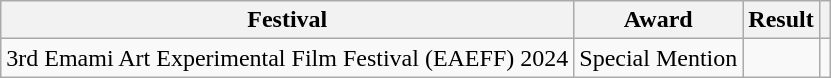<table class="wikitable sortable">
<tr>
<th>Festival</th>
<th>Award</th>
<th>Result</th>
<th></th>
</tr>
<tr>
<td>3rd Emami Art Experimental Film Festival (EAEFF) 2024</td>
<td>Special Mention</td>
<td></td>
<td></td>
</tr>
</table>
